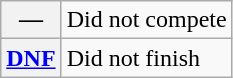<table class="wikitable">
<tr>
<th scope="row">—</th>
<td>Did not compete</td>
</tr>
<tr>
<th scope="row"><a href='#'>DNF</a></th>
<td>Did not finish</td>
</tr>
</table>
